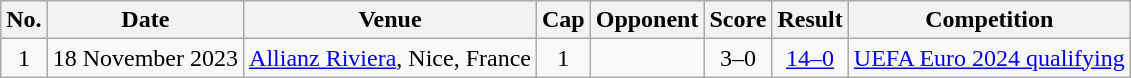<table class="wikitable">
<tr>
<th scope="col">No.</th>
<th scope="col">Date</th>
<th scope="col">Venue</th>
<th scope="col">Cap</th>
<th scope="col">Opponent</th>
<th scope="col">Score</th>
<th scope="col">Result</th>
<th scope="col">Competition</th>
</tr>
<tr>
<td align="center">1</td>
<td>18 November 2023</td>
<td><a href='#'>Allianz Riviera</a>, Nice, France</td>
<td align="center">1</td>
<td></td>
<td align="center">3–0</td>
<td align="center"><a href='#'>14–0</a></td>
<td><a href='#'>UEFA Euro 2024 qualifying</a></td>
</tr>
</table>
